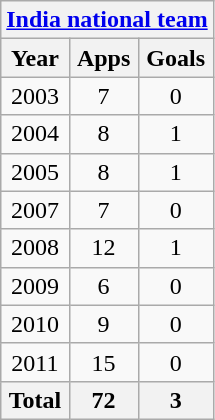<table class="wikitable" style="text-align:center">
<tr>
<th colspan=3><a href='#'>India national team</a></th>
</tr>
<tr>
<th>Year</th>
<th>Apps</th>
<th>Goals</th>
</tr>
<tr>
<td>2003</td>
<td>7</td>
<td>0</td>
</tr>
<tr>
<td>2004</td>
<td>8</td>
<td>1</td>
</tr>
<tr>
<td>2005</td>
<td>8</td>
<td>1</td>
</tr>
<tr>
<td>2007</td>
<td>7</td>
<td>0</td>
</tr>
<tr>
<td>2008</td>
<td>12</td>
<td>1</td>
</tr>
<tr>
<td>2009</td>
<td>6</td>
<td>0</td>
</tr>
<tr>
<td>2010</td>
<td>9</td>
<td>0</td>
</tr>
<tr>
<td>2011</td>
<td>15</td>
<td>0</td>
</tr>
<tr>
<th>Total</th>
<th>72</th>
<th>3</th>
</tr>
</table>
